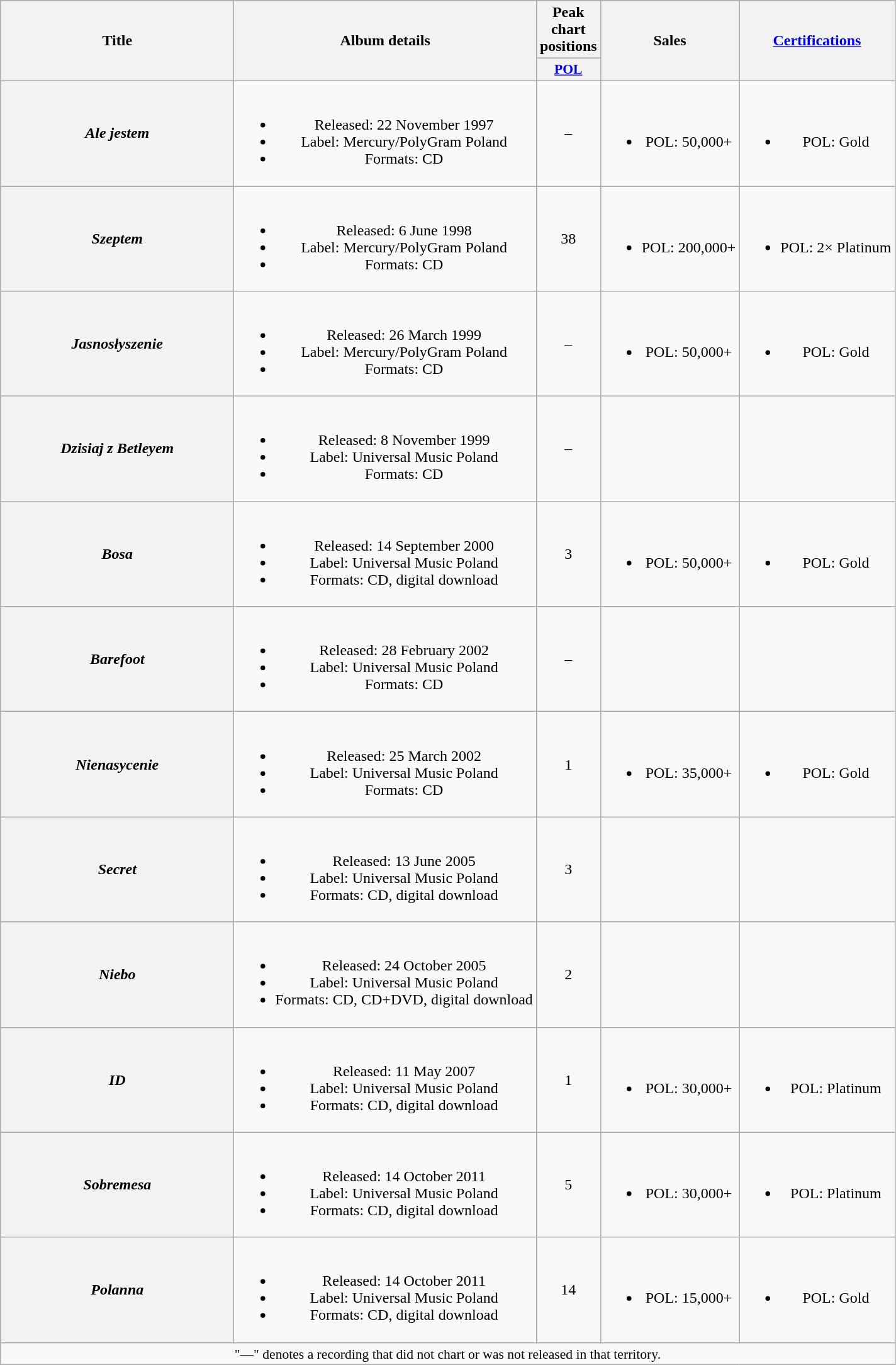<table class="wikitable plainrowheaders" style="text-align:center;">
<tr>
<th scope="col" rowspan="2" style="width:15em;">Title</th>
<th scope="col" rowspan="2">Album details</th>
<th scope="col">Peak chart positions</th>
<th scope="col" rowspan="2">Sales</th>
<th scope="col" rowspan="2"><a href='#'>Certifications</a></th>
</tr>
<tr>
<th scope="col" style="width:3em;font-size:90%;"><a href='#'>POL</a><br></th>
</tr>
<tr>
<th scope="row"><em>Ale jestem</em></th>
<td><br><ul><li>Released: 22 November 1997</li><li>Label: Mercury/PolyGram Poland</li><li>Formats: CD</li></ul></td>
<td>–</td>
<td><br><ul><li>POL: 50,000+</li></ul></td>
<td><br><ul><li>POL: Gold</li></ul></td>
</tr>
<tr>
<th scope="row"><em>Szeptem</em></th>
<td><br><ul><li>Released: 6 June 1998</li><li>Label: Mercury/PolyGram Poland</li><li>Formats: CD</li></ul></td>
<td>38</td>
<td><br><ul><li>POL: 200,000+</li></ul></td>
<td><br><ul><li>POL: 2× Platinum</li></ul></td>
</tr>
<tr>
<th scope="row"><em>Jasnosłyszenie</em></th>
<td><br><ul><li>Released: 26 March 1999</li><li>Label: Mercury/PolyGram Poland</li><li>Formats: CD</li></ul></td>
<td>–</td>
<td><br><ul><li>POL: 50,000+</li></ul></td>
<td><br><ul><li>POL: Gold</li></ul></td>
</tr>
<tr>
<th scope="row"><em>Dzisiaj z Betleyem</em></th>
<td><br><ul><li>Released: 8 November 1999</li><li>Label: Universal Music Poland</li><li>Formats: CD</li></ul></td>
<td>–</td>
<td></td>
<td></td>
</tr>
<tr>
<th scope="row"><em>Bosa</em></th>
<td><br><ul><li>Released: 14 September 2000</li><li>Label: Universal Music Poland</li><li>Formats: CD, digital download</li></ul></td>
<td>3</td>
<td><br><ul><li>POL: 50,000+</li></ul></td>
<td><br><ul><li>POL: Gold</li></ul></td>
</tr>
<tr>
<th scope="row"><em>Barefoot</em></th>
<td><br><ul><li>Released: 28 February 2002</li><li>Label: Universal Music Poland</li><li>Formats: CD</li></ul></td>
<td>–</td>
<td></td>
<td></td>
</tr>
<tr>
<th scope="row"><em>Nienasycenie</em></th>
<td><br><ul><li>Released: 25 March 2002</li><li>Label: Universal Music Poland</li><li>Formats: CD</li></ul></td>
<td>1</td>
<td><br><ul><li>POL: 35,000+</li></ul></td>
<td><br><ul><li>POL: Gold</li></ul></td>
</tr>
<tr>
<th scope="row"><em>Secret</em></th>
<td><br><ul><li>Released: 13 June 2005</li><li>Label: Universal Music Poland</li><li>Formats: CD, digital download</li></ul></td>
<td>3</td>
<td></td>
<td></td>
</tr>
<tr>
<th scope="row"><em>Niebo</em></th>
<td><br><ul><li>Released: 24 October 2005</li><li>Label: Universal Music Poland</li><li>Formats: CD, CD+DVD, digital download</li></ul></td>
<td>2</td>
<td></td>
<td></td>
</tr>
<tr>
<th scope="row"><em>ID</em></th>
<td><br><ul><li>Released: 11 May 2007</li><li>Label: Universal Music Poland</li><li>Formats: CD, digital download</li></ul></td>
<td>1</td>
<td><br><ul><li>POL: 30,000+</li></ul></td>
<td><br><ul><li>POL: Platinum</li></ul></td>
</tr>
<tr>
<th scope="row"><em>Sobremesa</em></th>
<td><br><ul><li>Released: 14 October 2011</li><li>Label: Universal Music Poland</li><li>Formats: CD, digital download</li></ul></td>
<td>5</td>
<td><br><ul><li>POL: 30,000+</li></ul></td>
<td><br><ul><li>POL: Platinum</li></ul></td>
</tr>
<tr>
<th scope="row"><em>Polanna</em></th>
<td><br><ul><li>Released: 14 October 2011</li><li>Label: Universal Music Poland</li><li>Formats: CD, digital download</li></ul></td>
<td>14</td>
<td><br><ul><li>POL: 15,000+</li></ul></td>
<td><br><ul><li>POL: Gold</li></ul></td>
</tr>
<tr>
<td colspan="20" style="font-size:90%">"—" denotes a recording that did not chart or was not released in that territory.</td>
</tr>
</table>
